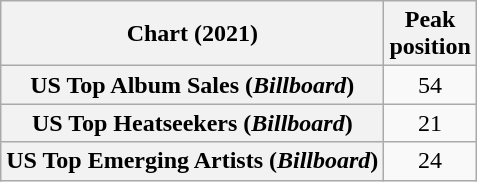<table class="wikitable sortable plainrowheaders" style="text-align:center">
<tr>
<th scope="col">Chart (2021)</th>
<th scope="col">Peak<br>position</th>
</tr>
<tr>
<th scope="row">US Top Album Sales (<em>Billboard</em>)</th>
<td>54</td>
</tr>
<tr>
<th scope="row">US Top Heatseekers (<em>Billboard</em>)</th>
<td>21</td>
</tr>
<tr>
<th scope="row">US Top Emerging Artists (<em>Billboard</em>)</th>
<td>24</td>
</tr>
</table>
